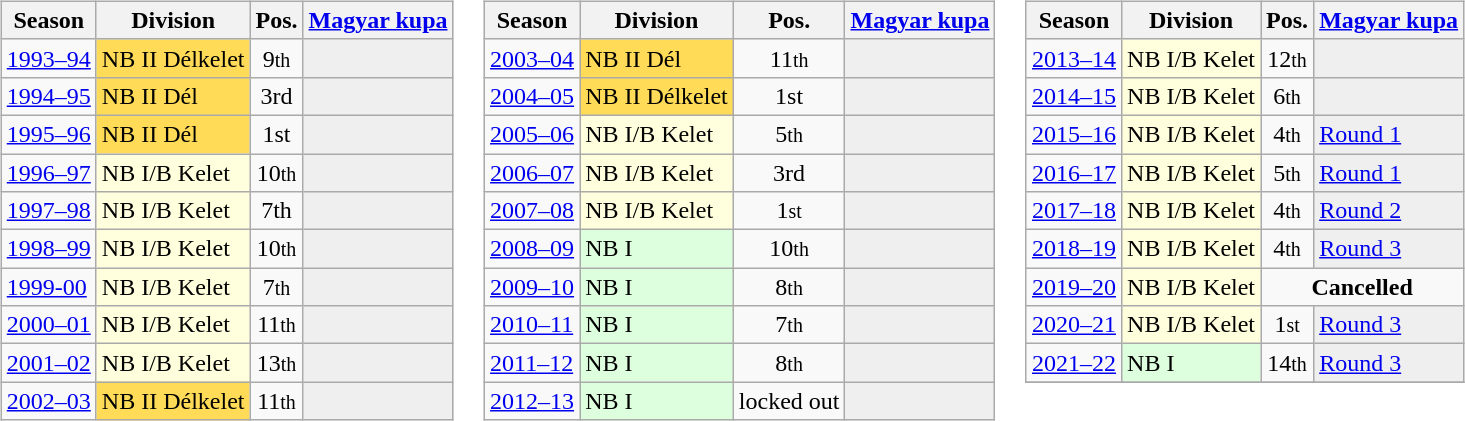<table>
<tr>
<td valign="top"><br><table class="wikitable text-align:center">
<tr>
<th>Season</th>
<th>Division</th>
<th>Pos.</th>
<th><a href='#'>Magyar kupa</a></th>
</tr>
<tr>
<td><a href='#'>1993–94</a></td>
<td bgcolor=#ffdb58>NB II Délkelet</td>
<td align=center>9<small>th</small></td>
<td style="background:#efefef;"></td>
</tr>
<tr>
<td><a href='#'>1994–95</a></td>
<td bgcolor=#ffdb58>NB II Dél</td>
<td align=center>3rd</td>
<td style="background:#efefef;"></td>
</tr>
<tr>
<td><a href='#'>1995–96</a></td>
<td bgcolor=#ffdb58>NB II Dél </td>
<td align=center>1st</td>
<td style="background:#efefef;"></td>
</tr>
<tr>
<td><a href='#'>1996–97</a></td>
<td bgcolor=#ffffdd>NB I/B Kelet</td>
<td align=center>10<small>th</small></td>
<td style="background:#efefef;"></td>
</tr>
<tr>
<td><a href='#'>1997–98</a></td>
<td bgcolor=#ffffdd>NB I/B Kelet</td>
<td align=center>7th</td>
<td style="background:#efefef;"></td>
</tr>
<tr>
<td><a href='#'>1998–99</a></td>
<td bgcolor=#ffffdd>NB I/B Kelet</td>
<td align=center>10<small>th</small></td>
<td style="background:#efefef;"></td>
</tr>
<tr>
<td><a href='#'>1999-00</a></td>
<td bgcolor=#ffffdd>NB I/B Kelet</td>
<td align=center>7<small>th</small></td>
<td style="background:#efefef;"></td>
</tr>
<tr>
<td><a href='#'>2000–01</a></td>
<td bgcolor=#ffffdd>NB I/B Kelet</td>
<td align=center>11<small>th</small></td>
<td style="background:#efefef;"></td>
</tr>
<tr>
<td><a href='#'>2001–02</a></td>
<td bgcolor=#ffffdd>NB I/B Kelet </td>
<td align=center>13<small>th</small></td>
<td style="background:#efefef;"></td>
</tr>
<tr>
<td><a href='#'>2002–03</a></td>
<td bgcolor=#ffdb58>NB II Délkelet</td>
<td align=center>11<small>th</small></td>
<td style="background:#efefef;"></td>
</tr>
</table>
</td>
<td valign="top"><br><table class="wikitable text-align:center">
<tr>
<th>Season</th>
<th>Division</th>
<th>Pos.</th>
<th><a href='#'>Magyar kupa</a></th>
</tr>
<tr>
<td><a href='#'>2003–04</a></td>
<td bgcolor=#ffdb58>NB II Dél</td>
<td align=center>11<small>th</small></td>
<td style="background:#efefef;"></td>
</tr>
<tr>
<td><a href='#'>2004–05</a></td>
<td bgcolor=#ffdb58>NB II Délkelet </td>
<td align=center>1st</td>
<td style="background:#efefef;"></td>
</tr>
<tr>
<td><a href='#'>2005–06</a></td>
<td bgcolor=#ffffdd>NB I/B Kelet</td>
<td align=center>5<small>th</small></td>
<td style="background:#efefef;"></td>
</tr>
<tr>
<td><a href='#'>2006–07</a></td>
<td bgcolor=#ffffdd>NB I/B Kelet</td>
<td align=center>3rd</td>
<td style="background:#efefef;"></td>
</tr>
<tr>
<td><a href='#'>2007–08</a></td>
<td bgcolor=#ffffdd>NB I/B Kelet </td>
<td align=center>1<small>st</small></td>
<td style="background:#efefef;"></td>
</tr>
<tr>
<td><a href='#'>2008–09</a></td>
<td bgcolor=#ddffdd>NB I</td>
<td align=center>10<small>th</small></td>
<td style="background:#efefef;"></td>
</tr>
<tr>
<td><a href='#'>2009–10</a></td>
<td bgcolor=#ddffdd>NB I</td>
<td align=center>8<small>th</small></td>
<td style="background:#efefef;"></td>
</tr>
<tr>
<td><a href='#'>2010–11</a></td>
<td bgcolor=#ddffdd>NB I</td>
<td align=center>7<small>th</small></td>
<td style="background:#efefef;"></td>
</tr>
<tr>
<td><a href='#'>2011–12</a></td>
<td bgcolor=#ddffdd>NB I</td>
<td align=center>8<small>th</small></td>
<td style="background:#efefef;"></td>
</tr>
<tr>
<td><a href='#'>2012–13</a></td>
<td bgcolor=#ddffdd>NB I </td>
<td align=center>locked out</td>
<td style="background:#efefef;"></td>
</tr>
</table>
</td>
<td valign="top"><br><table class="wikitable text-align:center">
<tr>
<th>Season</th>
<th>Division</th>
<th>Pos.</th>
<th><a href='#'>Magyar kupa</a></th>
</tr>
<tr>
<td><a href='#'>2013–14</a></td>
<td bgcolor=#ffffdd>NB I/B Kelet</td>
<td align=center>12<small>th</small></td>
<td style="background:#efefef;"></td>
</tr>
<tr>
<td><a href='#'>2014–15</a></td>
<td bgcolor=#ffffdd>NB I/B Kelet</td>
<td align=center>6<small>th</small></td>
<td style="background:#efefef;"></td>
</tr>
<tr>
<td><a href='#'>2015–16</a></td>
<td bgcolor=#ffffdd>NB I/B Kelet</td>
<td align=center>4<small>th</small></td>
<td style="background:#efefef;"><a href='#'>Round 1</a></td>
</tr>
<tr>
<td><a href='#'>2016–17</a></td>
<td bgcolor=#ffffdd>NB I/B Kelet</td>
<td align=center>5<small>th</small></td>
<td style="background:#efefef;"><a href='#'>Round 1</a></td>
</tr>
<tr>
<td><a href='#'>2017–18</a></td>
<td bgcolor=#ffffdd>NB I/B Kelet</td>
<td align=center>4<small>th</small></td>
<td style="background:#efefef;"><a href='#'>Round 2</a></td>
</tr>
<tr>
<td><a href='#'>2018–19</a></td>
<td bgcolor=#ffffdd>NB I/B Kelet</td>
<td align=center>4<small>th</small></td>
<td style="background:#efefef;"><a href='#'>Round 3</a></td>
</tr>
<tr>
<td><a href='#'>2019–20</a></td>
<td bgcolor=#ffffdd>NB I/B Kelet</td>
<td colspan=2 align=center><strong>Cancelled</strong></td>
</tr>
<tr>
<td><a href='#'>2020–21</a></td>
<td bgcolor=#ffffdd>NB I/B Kelet </td>
<td align=center>1<small>st</small></td>
<td style="background:#efefef;"><a href='#'>Round 3</a></td>
</tr>
<tr>
<td><a href='#'>2021–22</a></td>
<td bgcolor=#ddffdd>NB I </td>
<td align=center>14<small>th</small></td>
<td style="background:#efefef;"><a href='#'>Round 3</a></td>
</tr>
<tr>
</tr>
</table>
</td>
</tr>
</table>
